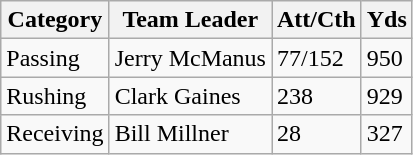<table class="wikitable">
<tr>
<th>Category</th>
<th>Team Leader</th>
<th>Att/Cth</th>
<th>Yds</th>
</tr>
<tr style="background: ##ddffdd;">
<td>Passing</td>
<td>Jerry McManus</td>
<td>77/152</td>
<td>950</td>
</tr>
<tr style="background: ##ffdddd;">
<td>Rushing</td>
<td>Clark Gaines</td>
<td>238</td>
<td>929</td>
</tr>
<tr style="background: ##ddffdd;">
<td>Receiving</td>
<td>Bill Millner</td>
<td>28</td>
<td>327</td>
</tr>
</table>
